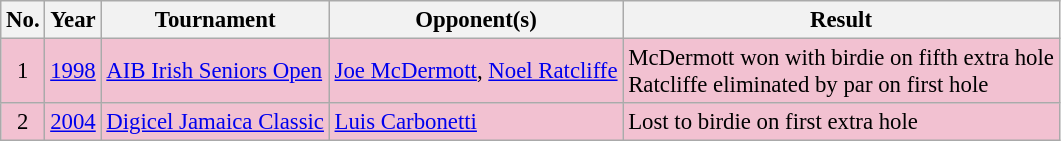<table class="wikitable" style="font-size:95%;">
<tr>
<th>No.</th>
<th>Year</th>
<th>Tournament</th>
<th>Opponent(s)</th>
<th>Result</th>
</tr>
<tr style="background:#F2C1D1;">
<td align=center>1</td>
<td><a href='#'>1998</a></td>
<td><a href='#'>AIB Irish Seniors Open</a></td>
<td> <a href='#'>Joe McDermott</a>,  <a href='#'>Noel Ratcliffe</a></td>
<td>McDermott won with birdie on fifth extra hole<br>Ratcliffe eliminated by par on first hole</td>
</tr>
<tr style="background:#F2C1D1;">
<td align=center>2</td>
<td><a href='#'>2004</a></td>
<td><a href='#'>Digicel Jamaica Classic</a></td>
<td> <a href='#'>Luis Carbonetti</a></td>
<td>Lost to birdie on first extra hole</td>
</tr>
</table>
